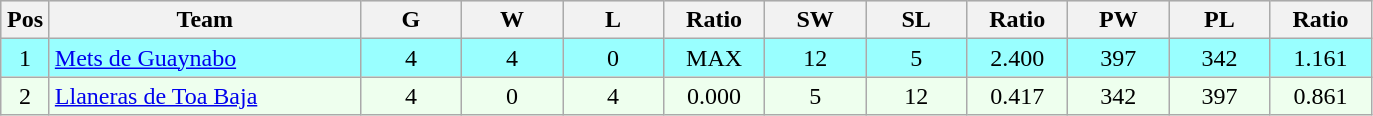<table class=wikitable style="text-align:center">
<tr bgcolor="#DCDCDC">
<th width="25">Pos</th>
<th width="200">Team</th>
<th width="60">G</th>
<th width="60">W</th>
<th width="60">L</th>
<th width="60">Ratio</th>
<th width="60">SW</th>
<th width="60">SL</th>
<th width="60">Ratio</th>
<th width="60">PW</th>
<th width="60">PL</th>
<th width="60">Ratio</th>
</tr>
<tr bgcolor=#99FFFF>
<td>1</td>
<td align=left><a href='#'>Mets de Guaynabo</a></td>
<td>4</td>
<td>4</td>
<td>0</td>
<td>MAX</td>
<td>12</td>
<td>5</td>
<td>2.400</td>
<td>397</td>
<td>342</td>
<td>1.161</td>
</tr>
<tr bgcolor=#eeffee>
<td>2</td>
<td align=left><a href='#'>Llaneras de Toa Baja</a></td>
<td>4</td>
<td>0</td>
<td>4</td>
<td>0.000</td>
<td>5</td>
<td>12</td>
<td>0.417</td>
<td>342</td>
<td>397</td>
<td>0.861</td>
</tr>
</table>
